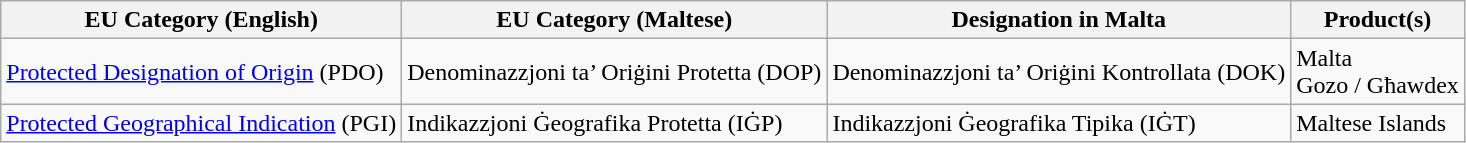<table class="wikitable sortable">
<tr>
<th>EU Category (English)</th>
<th>EU Category (Maltese)</th>
<th>Designation in Malta</th>
<th>Product(s)</th>
</tr>
<tr>
<td><a href='#'>Protected Designation of Origin</a> (PDO)</td>
<td>Denominazzjoni ta’ Oriġini Protetta (DOP)</td>
<td>Denominazzjoni ta’ Oriġini Kontrollata (DOK)</td>
<td>Malta<br>Gozo / Għawdex</td>
</tr>
<tr>
<td><a href='#'>Protected Geographical Indication</a> (PGI)</td>
<td>Indikazzjoni Ġeografika Protetta (IĠP)</td>
<td>Indikazzjoni Ġeografika Tipika (IĠT)</td>
<td>Maltese Islands</td>
</tr>
</table>
